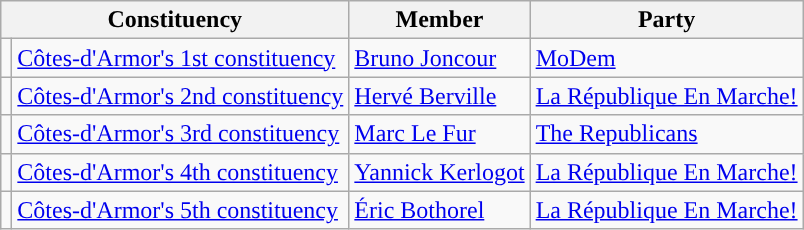<table class="wikitable">
<tr>
<th colspan="2">Constituency</th>
<th>Member</th>
<th>Party</th>
</tr>
<tr>
<td style="background-color: "></td>
<td><a href='#'>Côtes-d'Armor's 1st constituency</a></td>
<td><a href='#'>Bruno Joncour</a></td>
<td><a href='#'>MoDem</a></td>
</tr>
<tr>
<td style="background-color: "></td>
<td><a href='#'>Côtes-d'Armor's 2nd constituency</a></td>
<td><a href='#'>Hervé Berville</a></td>
<td><a href='#'>La République En Marche!</a></td>
</tr>
<tr>
<td style="background-color: "></td>
<td><a href='#'>Côtes-d'Armor's 3rd constituency</a></td>
<td><a href='#'>Marc Le Fur</a></td>
<td><a href='#'>The Republicans</a></td>
</tr>
<tr>
<td style="background-color: "></td>
<td><a href='#'>Côtes-d'Armor's 4th constituency</a></td>
<td><a href='#'>Yannick Kerlogot</a></td>
<td><a href='#'>La République En Marche!</a></td>
</tr>
<tr>
<td style="background-color: "></td>
<td><a href='#'>Côtes-d'Armor's 5th constituency</a></td>
<td><a href='#'>Éric Bothorel</a></td>
<td><a href='#'>La République En Marche!</a></td>
</tr>
</table>
